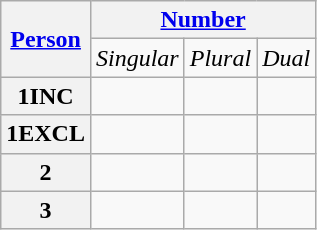<table class="wikitable">
<tr>
<th rowspan=2 align=center><a href='#'>Person</a></th>
<th colspan=3 align=center><a href='#'>Number</a></th>
</tr>
<tr>
<td align=center><em>Singular</em></td>
<td align=center><em>Plural</em></td>
<td align=center><em>Dual</em></td>
</tr>
<tr>
<th>1INC</th>
<td></td>
<td align=center></td>
<td></td>
</tr>
<tr>
<th>1EXCL</th>
<td align=center></td>
<td></td>
<td></td>
</tr>
<tr>
<th>2</th>
<td align=center></td>
<td align=center></td>
<td></td>
</tr>
<tr>
<th>3</th>
<td align=center></td>
<td align=center></td>
<td></td>
</tr>
</table>
